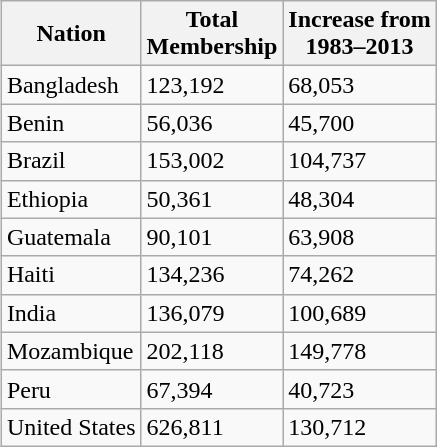<table class="wikitable" style="float:right; margin:.5em 2em 2em; border:1px solid #a0a0a0; padding:50px">
<tr>
<th>Nation</th>
<th>Total<br>Membership</th>
<th>Increase from<br> 1983–2013</th>
</tr>
<tr>
<td>Bangladesh</td>
<td>123,192</td>
<td>68,053</td>
</tr>
<tr>
<td>Benin</td>
<td>56,036</td>
<td>45,700</td>
</tr>
<tr>
<td>Brazil</td>
<td>153,002</td>
<td>104,737</td>
</tr>
<tr>
<td>Ethiopia</td>
<td>50,361</td>
<td>48,304</td>
</tr>
<tr>
<td>Guatemala</td>
<td>90,101</td>
<td>63,908</td>
</tr>
<tr>
<td>Haiti</td>
<td>134,236</td>
<td>74,262</td>
</tr>
<tr>
<td>India</td>
<td>136,079</td>
<td>100,689</td>
</tr>
<tr>
<td>Mozambique</td>
<td>202,118</td>
<td>149,778</td>
</tr>
<tr>
<td>Peru</td>
<td>67,394</td>
<td>40,723</td>
</tr>
<tr>
<td>United States</td>
<td>626,811</td>
<td>130,712</td>
</tr>
</table>
